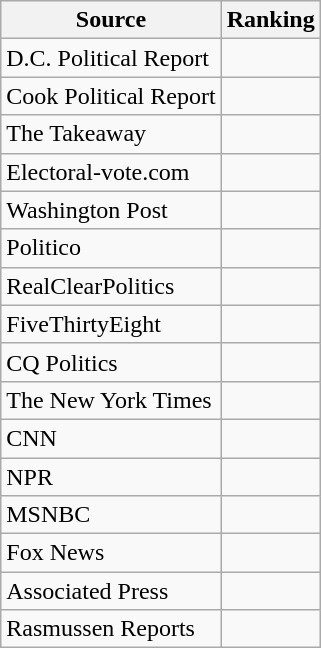<table class="wikitable">
<tr>
<th>Source</th>
<th>Ranking</th>
</tr>
<tr>
<td>D.C. Political Report</td>
<td></td>
</tr>
<tr>
<td>Cook Political Report</td>
<td></td>
</tr>
<tr>
<td>The Takeaway</td>
<td></td>
</tr>
<tr>
<td>Electoral-vote.com</td>
<td></td>
</tr>
<tr>
<td The Washington Post>Washington Post</td>
<td></td>
</tr>
<tr>
<td>Politico</td>
<td></td>
</tr>
<tr>
<td>RealClearPolitics</td>
<td></td>
</tr>
<tr>
<td>FiveThirtyEight</td>
<td></td>
</tr>
<tr>
<td>CQ Politics</td>
<td></td>
</tr>
<tr>
<td>The New York Times</td>
<td></td>
</tr>
<tr>
<td>CNN</td>
<td></td>
</tr>
<tr>
<td>NPR</td>
<td></td>
</tr>
<tr>
<td>MSNBC</td>
<td></td>
</tr>
<tr>
<td>Fox News</td>
<td></td>
</tr>
<tr>
<td>Associated Press</td>
<td></td>
</tr>
<tr>
<td>Rasmussen Reports</td>
<td></td>
</tr>
</table>
